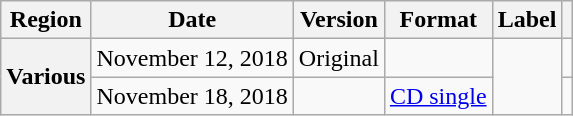<table class="wikitable plainrowheaders">
<tr>
<th>Region</th>
<th>Date</th>
<th scope="col">Version</th>
<th>Format</th>
<th>Label</th>
<th></th>
</tr>
<tr>
<th scope="row" rowspan="2">Various</th>
<td>November 12, 2018</td>
<td>Original</td>
<td></td>
<td rowspan="2"></td>
<td style="text-align:center;"></td>
</tr>
<tr>
<td>November 18, 2018</td>
<td></td>
<td><a href='#'>CD single</a></td>
<td style="text-align:center;"></td>
</tr>
</table>
